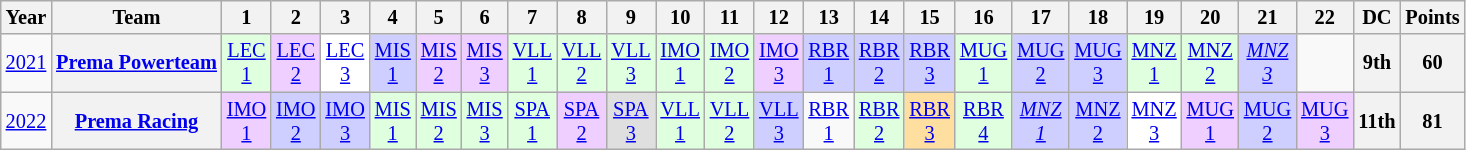<table class="wikitable" style="text-align:center; font-size:85%">
<tr>
<th>Year</th>
<th>Team</th>
<th>1</th>
<th>2</th>
<th>3</th>
<th>4</th>
<th>5</th>
<th>6</th>
<th>7</th>
<th>8</th>
<th>9</th>
<th>10</th>
<th>11</th>
<th>12</th>
<th>13</th>
<th>14</th>
<th>15</th>
<th>16</th>
<th>17</th>
<th>18</th>
<th>19</th>
<th>20</th>
<th>21</th>
<th>22</th>
<th>DC</th>
<th>Points</th>
</tr>
<tr>
<td><a href='#'>2021</a></td>
<th nowrap><a href='#'>Prema Powerteam</a></th>
<td style="background:#DFFFDF;"><a href='#'>LEC<br>1</a><br></td>
<td style="background:#EFCFFF;"><a href='#'>LEC<br>2</a><br></td>
<td style="background:#FFFFFF;"><a href='#'>LEC<br>3</a><br></td>
<td style="background:#CFCFFF;"><a href='#'>MIS<br>1</a><br></td>
<td style="background:#EFCFFF;"><a href='#'>MIS<br>2</a><br></td>
<td style="background:#EFCFFF;"><a href='#'>MIS<br>3</a><br></td>
<td style="background:#DFFFDF;"><a href='#'>VLL<br>1</a><br></td>
<td style="background:#DFFFDF;"><a href='#'>VLL<br>2</a><br></td>
<td style="background:#DFFFDF;"><a href='#'>VLL<br>3</a><br></td>
<td style="background:#DFFFDF;"><a href='#'>IMO<br>1</a><br></td>
<td style="background:#DFFFDF;"><a href='#'>IMO<br>2</a><br></td>
<td style="background:#EFCFFF;"><a href='#'>IMO<br>3</a><br></td>
<td style="background:#CFCFFF;"><a href='#'>RBR<br>1</a><br></td>
<td style="background:#CFCFFF;"><a href='#'>RBR<br>2</a><br></td>
<td style="background:#CFCFFF;"><a href='#'>RBR<br>3</a><br></td>
<td style="background:#DFFFDF;"><a href='#'>MUG<br>1</a><br></td>
<td style="background:#CFCFFF;"><a href='#'>MUG<br>2</a><br></td>
<td style="background:#CFCFFF;"><a href='#'>MUG<br>3</a><br></td>
<td style="background:#DFFFDF;"><a href='#'>MNZ<br>1</a><br></td>
<td style="background:#DFFFDF;"><a href='#'>MNZ<br>2</a><br></td>
<td style="background:#CFCFFF;"><em><a href='#'>MNZ<br>3</a></em><br></td>
<td></td>
<th>9th</th>
<th>60</th>
</tr>
<tr>
<td><a href='#'>2022</a></td>
<th nowrap><a href='#'>Prema Racing</a></th>
<td style="background:#EFCFFF;"><a href='#'>IMO<br>1</a><br></td>
<td style="background:#CFCFFF;"><a href='#'>IMO<br>2</a><br></td>
<td style="background:#CFCFFF;"><a href='#'>IMO<br>3</a><br></td>
<td style="background:#DFFFDF;"><a href='#'>MIS<br>1</a><br></td>
<td style="background:#DFFFDF;"><a href='#'>MIS<br>2</a><br></td>
<td style="background:#DFFFDF;"><a href='#'>MIS<br>3</a><br></td>
<td style="background:#DFFFDF;"><a href='#'>SPA<br>1</a><br></td>
<td style="background:#EFCFFF;"><a href='#'>SPA<br>2</a><br></td>
<td style="background:#DFDFDF;"><a href='#'>SPA<br>3</a><br></td>
<td style="background:#DFFFDF;"><a href='#'>VLL<br>1</a><br></td>
<td style="background:#DFFFDF;"><a href='#'>VLL<br>2</a><br></td>
<td style="background:#CFCFFF;"><a href='#'>VLL<br>3</a><br></td>
<td style="background:#;"><a href='#'>RBR<br>1</a></td>
<td style="background:#DFFFDF;"><a href='#'>RBR<br>2</a><br></td>
<td style="background:#FFDF9F;"><a href='#'>RBR<br>3</a><br></td>
<td style="background:#DFFFDF;"><a href='#'>RBR<br>4</a><br></td>
<td style="background:#CFCFFF;"><em><a href='#'>MNZ<br>1</a></em><br></td>
<td style="background:#CFCFFF;"><a href='#'>MNZ<br>2</a><br></td>
<td style="background:#FFFFFF;"><a href='#'>MNZ<br>3</a><br></td>
<td style="background:#EFCFFF;"><a href='#'>MUG<br>1</a><br></td>
<td style="background:#CFCFFF;"><a href='#'>MUG<br>2</a><br></td>
<td style="background:#EFCFFF;"><a href='#'>MUG<br>3</a><br></td>
<th>11th</th>
<th>81</th>
</tr>
</table>
